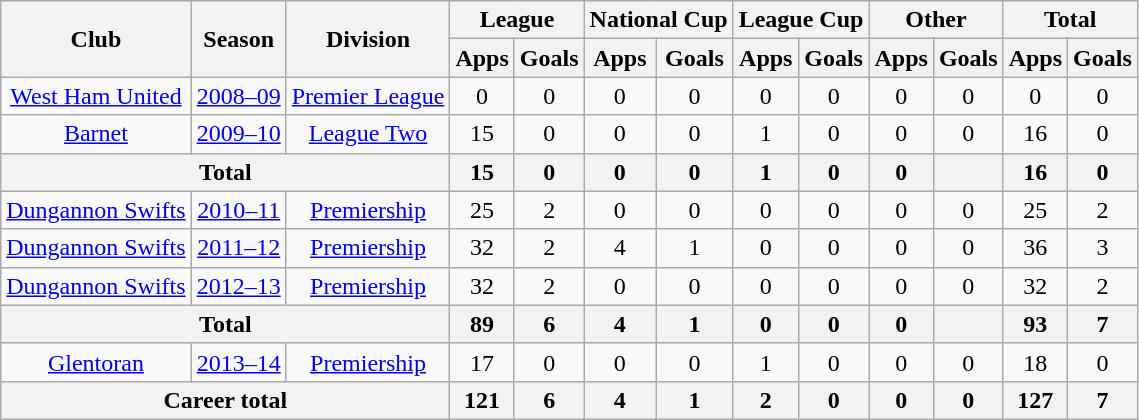<table class="wikitable" style="text-align:center;">
<tr>
<th rowspan="2">Club</th>
<th rowspan="2">Season</th>
<th rowspan="2">Division</th>
<th colspan="2">League</th>
<th colspan="2">National Cup</th>
<th colspan="2">League Cup</th>
<th colspan="2">Other</th>
<th colspan="2">Total</th>
</tr>
<tr>
<th>Apps</th>
<th>Goals</th>
<th>Apps</th>
<th>Goals</th>
<th>Apps</th>
<th>Goals</th>
<th>Apps</th>
<th>Goals</th>
<th>Apps</th>
<th>Goals</th>
</tr>
<tr>
<td><a href='#'>West Ham United</a></td>
<td><a href='#'>2008–09</a></td>
<td><a href='#'>Premier League</a></td>
<td>0</td>
<td>0</td>
<td>0</td>
<td>0</td>
<td>0</td>
<td>0</td>
<td>0</td>
<td>0</td>
<td>0</td>
<td>0</td>
</tr>
<tr>
<td><a href='#'>Barnet</a></td>
<td><a href='#'>2009–10</a></td>
<td><a href='#'>League Two</a></td>
<td>15</td>
<td>0</td>
<td>0</td>
<td>0</td>
<td>1</td>
<td>0</td>
<td>0</td>
<td>0</td>
<td>16</td>
<td>0</td>
</tr>
<tr>
<th colspan="3">Total</th>
<th>15</th>
<th>0</th>
<th>0</th>
<th>0</th>
<th>1</th>
<th>0</th>
<th>0</th>
<th 0></th>
<th>16</th>
<th>0</th>
</tr>
<tr>
<td><a href='#'>Dungannon Swifts</a></td>
<td><a href='#'>2010–11</a></td>
<td><a href='#'>Premiership</a></td>
<td>25</td>
<td>2</td>
<td>0</td>
<td>0</td>
<td>0</td>
<td>0</td>
<td>0</td>
<td>0</td>
<td>25</td>
<td>2</td>
</tr>
<tr>
<td><a href='#'>Dungannon Swifts</a></td>
<td><a href='#'>2011–12</a></td>
<td><a href='#'>Premiership</a></td>
<td>32</td>
<td>2</td>
<td>4</td>
<td>1</td>
<td>0</td>
<td>0</td>
<td>0</td>
<td>0</td>
<td>36</td>
<td>3</td>
</tr>
<tr>
<td><a href='#'>Dungannon Swifts</a></td>
<td><a href='#'>2012–13</a></td>
<td><a href='#'>Premiership</a></td>
<td>32</td>
<td>2</td>
<td>0</td>
<td>0</td>
<td>0</td>
<td>0</td>
<td>0</td>
<td>0</td>
<td>32</td>
<td>2</td>
</tr>
<tr>
<th colspan="3">Total</th>
<th>89</th>
<th>6</th>
<th>4</th>
<th>1</th>
<th>0</th>
<th>0</th>
<th>0</th>
<th 0></th>
<th>93</th>
<th>7</th>
</tr>
<tr>
<td><a href='#'>Glentoran</a></td>
<td><a href='#'>2013–14</a></td>
<td><a href='#'>Premiership</a></td>
<td>17</td>
<td>0</td>
<td>0</td>
<td>0</td>
<td>1</td>
<td>0</td>
<td>0</td>
<td>0</td>
<td>18</td>
<td>0</td>
</tr>
<tr>
<th colspan="3">Career total</th>
<th>121</th>
<th>6</th>
<th>4</th>
<th>1</th>
<th>2</th>
<th>0</th>
<th>0</th>
<th>0</th>
<th>127</th>
<th>7</th>
</tr>
</table>
